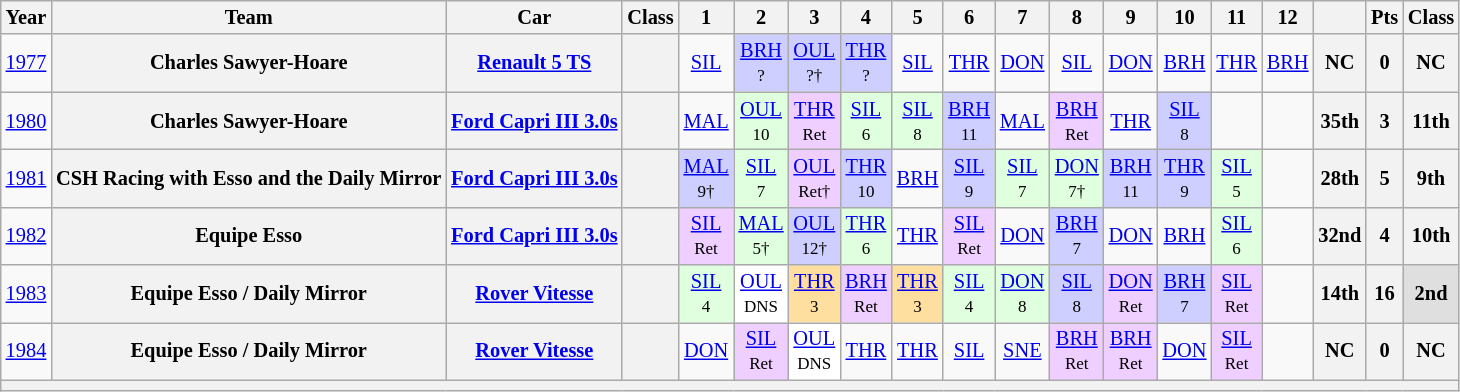<table class="wikitable" style="text-align:center; font-size:85%">
<tr>
<th>Year</th>
<th>Team</th>
<th>Car</th>
<th>Class</th>
<th>1</th>
<th>2</th>
<th>3</th>
<th>4</th>
<th>5</th>
<th>6</th>
<th>7</th>
<th>8</th>
<th>9</th>
<th>10</th>
<th>11</th>
<th>12</th>
<th></th>
<th>Pts</th>
<th>Class</th>
</tr>
<tr>
<td><a href='#'>1977</a></td>
<th>Charles Sawyer-Hoare</th>
<th><a href='#'>Renault 5 TS</a></th>
<th><span></span></th>
<td><a href='#'>SIL</a></td>
<td style="background:#CFCFFF;"><a href='#'>BRH</a><br><small>?</small></td>
<td style="background:#CFCFFF;"><a href='#'>OUL</a><br><small>?†</small></td>
<td style="background:#CFCFFF;"><a href='#'>THR</a><br><small>?</small></td>
<td><a href='#'>SIL</a></td>
<td><a href='#'>THR</a></td>
<td><a href='#'>DON</a></td>
<td><a href='#'>SIL</a></td>
<td><a href='#'>DON</a></td>
<td><a href='#'>BRH</a></td>
<td><a href='#'>THR</a></td>
<td><a href='#'>BRH</a></td>
<th>NC</th>
<th>0</th>
<th>NC</th>
</tr>
<tr>
<td><a href='#'>1980</a></td>
<th>Charles Sawyer-Hoare</th>
<th><a href='#'>Ford Capri III 3.0s</a></th>
<th><span></span></th>
<td><a href='#'>MAL</a></td>
<td style="background:#DFFFDF;"><a href='#'>OUL</a><br><small>10</small></td>
<td style="background:#EFCFFF;"><a href='#'>THR</a><br><small>Ret</small></td>
<td style="background:#DFFFDF;"><a href='#'>SIL</a><br><small>6</small></td>
<td style="background:#DFFFDF;"><a href='#'>SIL</a><br><small>8</small></td>
<td style="background:#CFCFFF;"><a href='#'>BRH</a><br><small>11</small></td>
<td><a href='#'>MAL</a></td>
<td style="background:#EFCFFF;"><a href='#'>BRH</a><br><small>Ret</small></td>
<td><a href='#'>THR</a></td>
<td style="background:#CFCFFF;"><a href='#'>SIL</a><br><small>8</small></td>
<td></td>
<td></td>
<th>35th</th>
<th>3</th>
<th>11th</th>
</tr>
<tr>
<td><a href='#'>1981</a></td>
<th>CSH Racing with Esso and the Daily Mirror</th>
<th><a href='#'>Ford Capri III 3.0s</a></th>
<th><span></span></th>
<td style="background:#CFCFFF;"><a href='#'>MAL</a><br><small>9†</small></td>
<td style="background:#DFFFDF;"><a href='#'>SIL</a><br><small>7</small></td>
<td style="background:#EFCFFF;"><a href='#'>OUL</a><br><small>Ret†</small></td>
<td style="background:#CFCFFF;"><a href='#'>THR</a><br><small>10</small></td>
<td><a href='#'>BRH</a></td>
<td style="background:#CFCFFF;"><a href='#'>SIL</a><br><small>9</small></td>
<td style="background:#DFFFDF;"><a href='#'>SIL</a><br><small>7</small></td>
<td style="background:#DFFFDF;"><a href='#'>DON</a><br><small>7†</small></td>
<td style="background:#CFCFFF;"><a href='#'>BRH</a><br><small>11</small></td>
<td style="background:#CFCFFF;"><a href='#'>THR</a><br><small>9</small></td>
<td style="background:#DFFFDF;"><a href='#'>SIL</a><br><small>5</small></td>
<td></td>
<th>28th</th>
<th>5</th>
<th>9th</th>
</tr>
<tr>
<td><a href='#'>1982</a></td>
<th>Equipe Esso</th>
<th><a href='#'>Ford Capri III 3.0s</a></th>
<th><span></span></th>
<td style="background:#EFCFFF;"><a href='#'>SIL</a><br><small>Ret</small></td>
<td style="background:#DFFFDF;"><a href='#'>MAL</a><br><small>5†</small></td>
<td style="background:#CFCFFF;"><a href='#'>OUL</a><br><small>12†</small></td>
<td style="background:#DFFFDF;"><a href='#'>THR</a><br><small>6</small></td>
<td><a href='#'>THR</a></td>
<td style="background:#EFCFFF;"><a href='#'>SIL</a><br><small>Ret</small></td>
<td><a href='#'>DON</a></td>
<td style="background:#CFCFFF;"><a href='#'>BRH</a><br><small>7</small></td>
<td><a href='#'>DON</a></td>
<td><a href='#'>BRH</a></td>
<td style="background:#DFFFDF;"><a href='#'>SIL</a><br><small>6</small></td>
<td></td>
<th>32nd</th>
<th>4</th>
<th>10th</th>
</tr>
<tr>
<td><a href='#'>1983</a></td>
<th>Equipe Esso / Daily Mirror</th>
<th><a href='#'>Rover Vitesse</a></th>
<th><span></span></th>
<td style="background:#DFFFDF;"><a href='#'>SIL</a><br><small>4</small></td>
<td style="background:#FFFFFF;"><a href='#'>OUL</a><br><small>DNS</small></td>
<td style="background:#FFDF9F;"><a href='#'>THR</a><br><small>3</small></td>
<td style="background:#EFCFFF;"><a href='#'>BRH</a><br><small>Ret</small></td>
<td style="background:#FFDF9F;"><a href='#'>THR</a><br><small>3</small></td>
<td style="background:#DFFFDF;"><a href='#'>SIL</a><br><small>4</small></td>
<td style="background:#DFFFDF;"><a href='#'>DON</a><br><small>8</small></td>
<td style="background:#CFCFFF;"><a href='#'>SIL</a><br><small>8</small></td>
<td style="background:#EFCFFF;"><a href='#'>DON</a><br><small>Ret</small></td>
<td style="background:#CFCFFF;"><a href='#'>BRH</a><br><small>7</small></td>
<td style="background:#EFCFFF;"><a href='#'>SIL</a><br><small>Ret</small></td>
<td></td>
<th>14th</th>
<th>16</th>
<td style="background:#DFDFDF;"><strong>2nd</strong></td>
</tr>
<tr>
<td><a href='#'>1984</a></td>
<th>Equipe Esso / Daily Mirror</th>
<th><a href='#'>Rover Vitesse</a></th>
<th><span></span></th>
<td><a href='#'>DON</a></td>
<td style="background:#EFCFFF;"><a href='#'>SIL</a><br><small>Ret</small></td>
<td style="background:#FFFFFF;"><a href='#'>OUL</a><br><small>DNS</small></td>
<td><a href='#'>THR</a></td>
<td><a href='#'>THR</a></td>
<td><a href='#'>SIL</a></td>
<td><a href='#'>SNE</a></td>
<td style="background:#EFCFFF;"><a href='#'>BRH</a><br><small>Ret</small></td>
<td style="background:#EFCFFF;"><a href='#'>BRH</a><br><small>Ret</small></td>
<td><a href='#'>DON</a></td>
<td style="background:#EFCFFF;"><a href='#'>SIL</a><br><small>Ret</small></td>
<td></td>
<th>NC</th>
<th>0</th>
<th>NC</th>
</tr>
<tr>
<th colspan="19"></th>
</tr>
</table>
